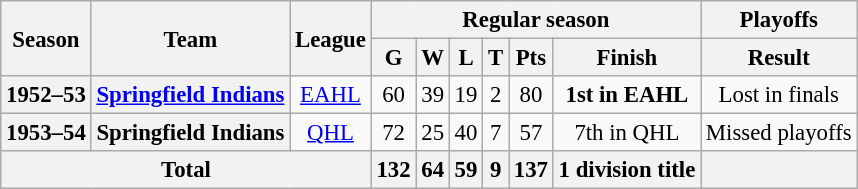<table class="wikitable" style="font-size: 95%; text-align:center;">
<tr>
<th rowspan="2">Season</th>
<th rowspan="2">Team</th>
<th rowspan="2">League</th>
<th colspan="6">Regular season</th>
<th colspan="1">Playoffs</th>
</tr>
<tr>
<th>G</th>
<th>W</th>
<th>L</th>
<th>T</th>
<th>Pts</th>
<th>Finish</th>
<th>Result</th>
</tr>
<tr>
<th>1952–53</th>
<th><a href='#'>Springfield Indians</a></th>
<td><a href='#'>EAHL</a></td>
<td>60</td>
<td>39</td>
<td>19</td>
<td>2</td>
<td>80</td>
<td><strong>1st in EAHL</strong></td>
<td>Lost in finals</td>
</tr>
<tr>
<th>1953–54</th>
<th>Springfield Indians</th>
<td><a href='#'>QHL</a></td>
<td>72</td>
<td>25</td>
<td>40</td>
<td>7</td>
<td>57</td>
<td>7th in QHL</td>
<td>Missed playoffs</td>
</tr>
<tr>
<th colspan="3">Total</th>
<th>132</th>
<th>64</th>
<th>59</th>
<th>9</th>
<th>137</th>
<th>1 division title</th>
<th></th>
</tr>
</table>
